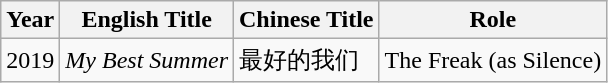<table class="wikitable">
<tr>
<th>Year</th>
<th>English Title</th>
<th>Chinese Title</th>
<th>Role</th>
</tr>
<tr>
<td>2019</td>
<td><em>My Best Summer</em></td>
<td>最好的我们</td>
<td>The Freak (as Silence)</td>
</tr>
</table>
